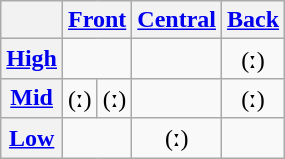<table class="wikitable" style="text-align: center;">
<tr>
<th></th>
<th colspan="2"><a href='#'>Front</a></th>
<th><a href='#'>Central</a></th>
<th><a href='#'>Back</a></th>
</tr>
<tr>
<th><a href='#'>High</a></th>
<td colspan="2"></td>
<td></td>
<td>(ː)</td>
</tr>
<tr>
<th><a href='#'>Mid</a></th>
<td>(ː)</td>
<td>(ː)</td>
<td></td>
<td>(ː)</td>
</tr>
<tr>
<th><a href='#'>Low</a></th>
<td colspan="2"></td>
<td>(ː)</td>
<td></td>
</tr>
</table>
